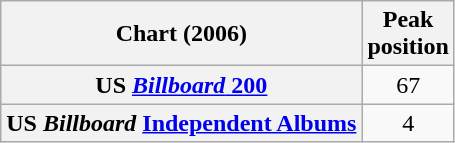<table class="wikitable sortable plainrowheaders" style="text-align:center">
<tr>
<th scope="col">Chart (2006)</th>
<th scope="col">Peak<br> position</th>
</tr>
<tr>
<th scope="row">US <a href='#'><em>Billboard</em> 200</a></th>
<td>67</td>
</tr>
<tr>
<th scope="row">US <em>Billboard</em> <a href='#'>Independent Albums</a></th>
<td>4</td>
</tr>
</table>
